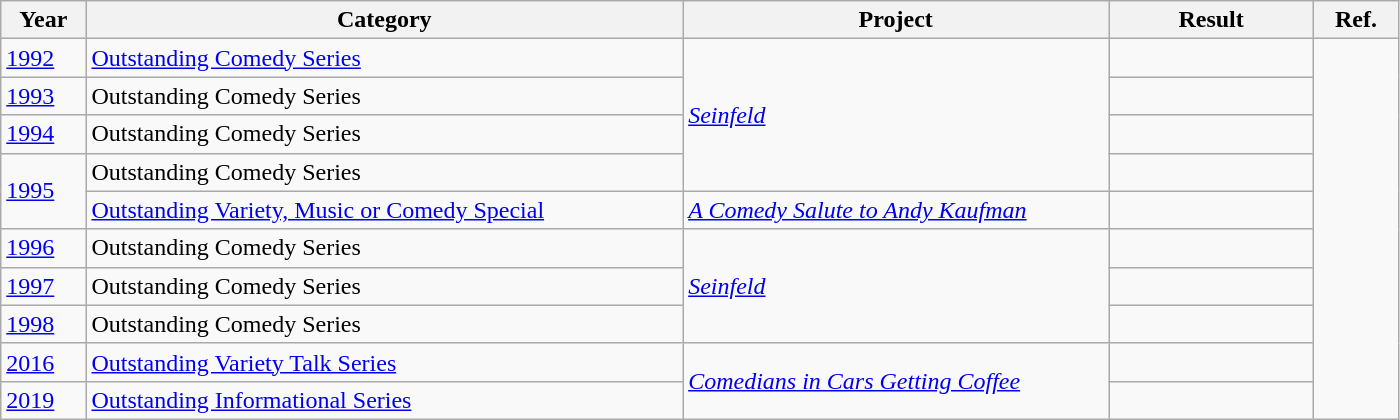<table class="wikitable plainrowheaders">
<tr>
<th scope="col" width="5%">Year</th>
<th scope="col" width="35%">Category</th>
<th scope="col" width="25%">Project</th>
<th scope="col" width="12%">Result</th>
<th scope="col" width="5%">Ref.</th>
</tr>
<tr>
<td><a href='#'>1992</a></td>
<td><a href='#'>Outstanding Comedy Series</a></td>
<td rowspan=4><em><a href='#'>Seinfeld</a></em></td>
<td></td>
<td rowspan=10></td>
</tr>
<tr>
<td><a href='#'>1993</a></td>
<td>Outstanding Comedy Series</td>
<td></td>
</tr>
<tr>
<td><a href='#'>1994</a></td>
<td>Outstanding Comedy Series</td>
<td></td>
</tr>
<tr>
<td rowspan=2><a href='#'>1995</a></td>
<td>Outstanding Comedy Series</td>
<td></td>
</tr>
<tr>
<td><a href='#'>Outstanding Variety, Music or Comedy Special</a></td>
<td><em><a href='#'>A Comedy Salute to Andy Kaufman</a></em></td>
<td></td>
</tr>
<tr>
<td><a href='#'>1996</a></td>
<td>Outstanding Comedy Series</td>
<td rowspan=3><em><a href='#'>Seinfeld</a></em></td>
<td></td>
</tr>
<tr>
<td><a href='#'>1997</a></td>
<td>Outstanding Comedy Series</td>
<td></td>
</tr>
<tr>
<td><a href='#'>1998</a></td>
<td>Outstanding Comedy Series</td>
<td></td>
</tr>
<tr>
<td><a href='#'>2016</a></td>
<td><a href='#'>Outstanding Variety Talk Series</a></td>
<td rowspan=2><em><a href='#'>Comedians in Cars Getting Coffee</a></em></td>
<td></td>
</tr>
<tr>
<td><a href='#'>2019</a></td>
<td><a href='#'>Outstanding Informational Series</a></td>
<td></td>
</tr>
</table>
